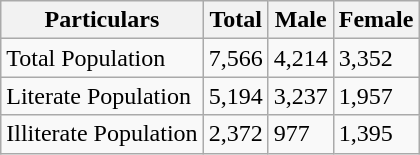<table class="wikitable">
<tr>
<th>Particulars</th>
<th>Total</th>
<th>Male</th>
<th>Female</th>
</tr>
<tr>
<td>Total Population</td>
<td>7,566</td>
<td>4,214</td>
<td>3,352</td>
</tr>
<tr>
<td>Literate Population</td>
<td>5,194</td>
<td>3,237</td>
<td>1,957</td>
</tr>
<tr>
<td>Illiterate Population</td>
<td>2,372</td>
<td>977</td>
<td>1,395</td>
</tr>
</table>
